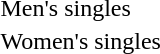<table>
<tr>
<td>Men's singles</td>
<td></td>
<td></td>
<td></td>
</tr>
<tr>
<td>Women's singles</td>
<td></td>
<td></td>
<td></td>
</tr>
</table>
